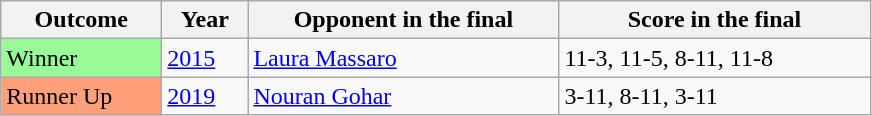<table class="sortable wikitable">
<tr>
<th width="100">Outcome</th>
<th width="50">Year</th>
<th width="200">Opponent in the final</th>
<th width="200">Score in the final</th>
</tr>
<tr>
<td bgcolor="98FB98">Winner</td>
<td><a href='#'>2015</a></td>
<td> <a href='#'>Laura Massaro</a></td>
<td>11-3, 11-5, 8-11, 11-8</td>
</tr>
<tr>
<td bgcolor="ffa07a">Runner Up</td>
<td><a href='#'>2019</a></td>
<td> <a href='#'>Nouran Gohar</a></td>
<td>3-11, 8-11, 3-11</td>
</tr>
</table>
